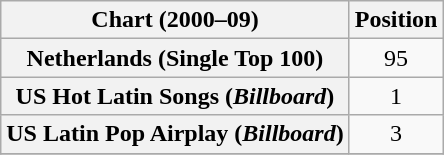<table class="wikitable plainrowheaders" style="text-align:center">
<tr>
<th>Chart (2000–09)</th>
<th>Position</th>
</tr>
<tr>
<th scope="row">Netherlands (Single Top 100)</th>
<td>95</td>
</tr>
<tr>
<th scope="row">US Hot Latin Songs (<em>Billboard</em>)</th>
<td style="text-align:center;">1</td>
</tr>
<tr>
<th scope="row">US Latin Pop Airplay (<em>Billboard</em>)</th>
<td style="text-align:center;">3</td>
</tr>
<tr>
</tr>
</table>
